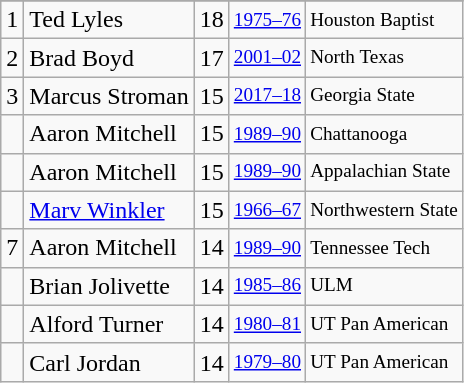<table class="wikitable">
<tr>
</tr>
<tr>
<td>1</td>
<td>Ted Lyles</td>
<td>18</td>
<td style="font-size:80%;"><a href='#'>1975–76</a></td>
<td style="font-size:80%;">Houston Baptist</td>
</tr>
<tr>
<td>2</td>
<td>Brad Boyd</td>
<td>17</td>
<td style="font-size:80%;"><a href='#'>2001–02</a></td>
<td style="font-size:80%;">North Texas</td>
</tr>
<tr>
<td>3</td>
<td>Marcus Stroman</td>
<td>15</td>
<td style="font-size:80%;"><a href='#'>2017–18</a></td>
<td style="font-size:80%;">Georgia State</td>
</tr>
<tr>
<td></td>
<td>Aaron Mitchell</td>
<td>15</td>
<td style="font-size:80%;"><a href='#'>1989–90</a></td>
<td style="font-size:80%;">Chattanooga</td>
</tr>
<tr>
<td></td>
<td>Aaron Mitchell</td>
<td>15</td>
<td style="font-size:80%;"><a href='#'>1989–90</a></td>
<td style="font-size:80%;">Appalachian State</td>
</tr>
<tr>
<td></td>
<td><a href='#'>Marv Winkler</a></td>
<td>15</td>
<td style="font-size:80%;"><a href='#'>1966–67</a></td>
<td style="font-size:80%;">Northwestern State</td>
</tr>
<tr>
<td>7</td>
<td>Aaron Mitchell</td>
<td>14</td>
<td style="font-size:80%;"><a href='#'>1989–90</a></td>
<td style="font-size:80%;">Tennessee Tech</td>
</tr>
<tr>
<td></td>
<td>Brian Jolivette</td>
<td>14</td>
<td style="font-size:80%;"><a href='#'>1985–86</a></td>
<td style="font-size:80%;">ULM</td>
</tr>
<tr>
<td></td>
<td>Alford Turner</td>
<td>14</td>
<td style="font-size:80%;"><a href='#'>1980–81</a></td>
<td style="font-size:80%;">UT Pan American</td>
</tr>
<tr>
<td></td>
<td>Carl Jordan</td>
<td>14</td>
<td style="font-size:80%;"><a href='#'>1979–80</a></td>
<td style="font-size:80%;">UT Pan American</td>
</tr>
</table>
